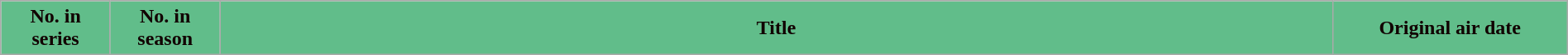<table class="wikitable plainrowheaders" style="width:100%; margin:auto; background:#fff;">
<tr>
<th scope="col" style="background:#61BD8A; color:#100; width:7%;">No. in<br>series</th>
<th scope="col" style="background:#61BD8A; color:#100; width:7%;">No. in<br>season</th>
<th scope="col" style="background:#61BD8A; color:#100;">Title</th>
<th scope="col" style="background:#61BD8A; color:#100; width:15%;">Original air date<br>









</th>
</tr>
</table>
